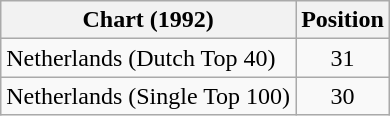<table class="wikitable sortable">
<tr>
<th>Chart (1992)</th>
<th>Position</th>
</tr>
<tr>
<td>Netherlands (Dutch Top 40)</td>
<td style="text-align:center">31</td>
</tr>
<tr>
<td>Netherlands (Single Top 100)</td>
<td style="text-align:center">30</td>
</tr>
</table>
